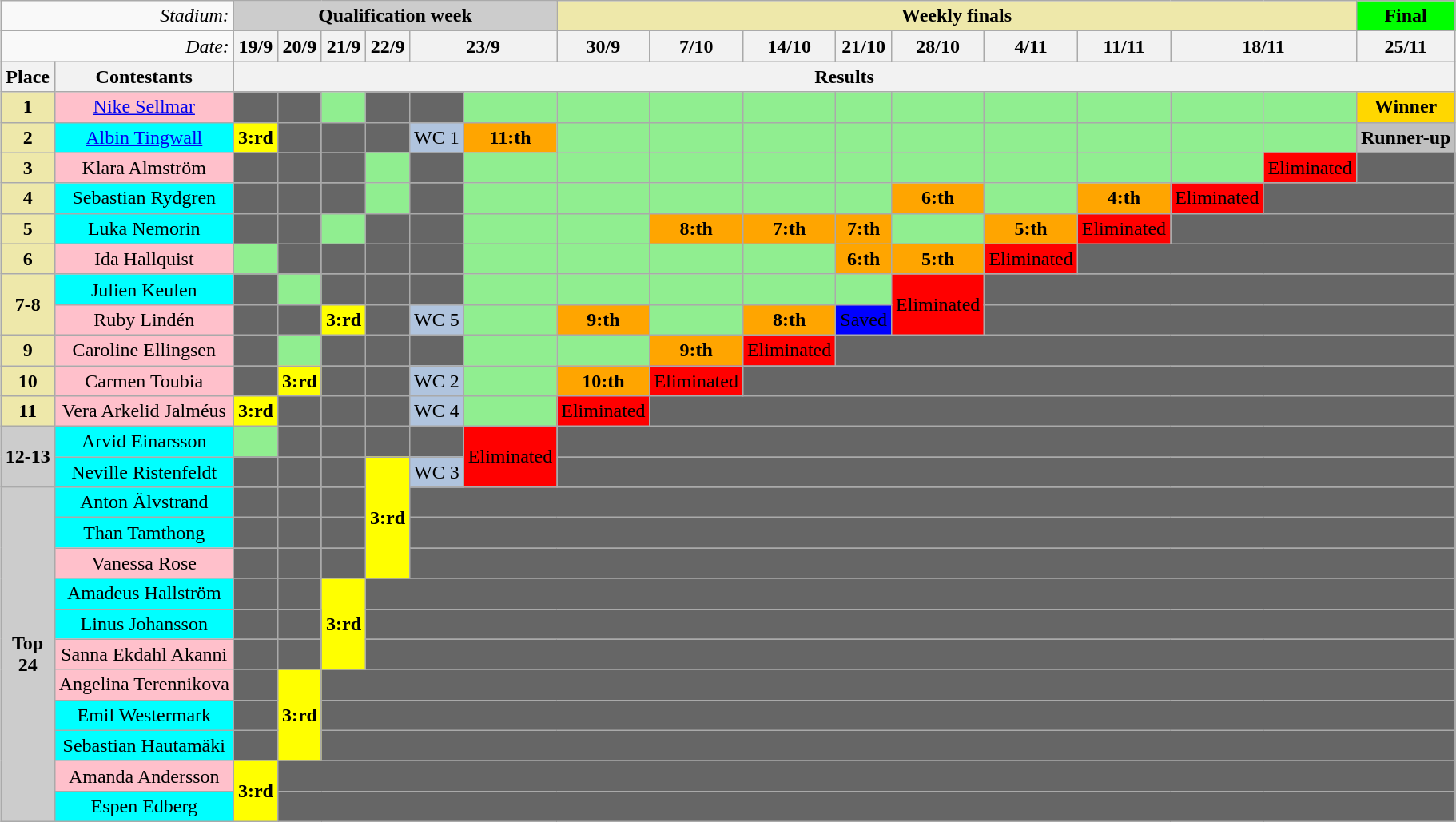<table class="wikitable" style="text-align:center;margin:1em auto;">
<tr>
<td colspan="2" align="right"><em>Stadium:</em></td>
<td colspan="6" bgcolor="CCCCCC" align="Center"><strong>Qualification week</strong></td>
<td colspan="9" bgcolor="palegoldenrod" align="Center"><strong>Weekly finals</strong></td>
<td style="background: Lime" align="Center"><strong>Final</strong></td>
</tr>
<tr>
<td colspan="2" align="right"><em>Date:</em></td>
<th>19/9</th>
<th>20/9</th>
<th>21/9</th>
<th>22/9</th>
<th colspan="2">23/9</th>
<th>30/9</th>
<th>7/10</th>
<th>14/10</th>
<th>21/10</th>
<th>28/10</th>
<th>4/11</th>
<th>11/11</th>
<th colspan="2">18/11</th>
<th>25/11</th>
</tr>
<tr>
<th>Place</th>
<th>Contestants</th>
<th colspan="19" align="center">Results</th>
</tr>
<tr>
<td bgcolor="palegoldenrod" align="center"><strong>1</strong></td>
<td bgcolor="pink"><a href='#'>Nike Sellmar</a></td>
<td bgcolor="666666"></td>
<td bgcolor="666666"></td>
<td bgcolor="lightgreen"></td>
<td bgcolor="666666"></td>
<td bgcolor="666666"></td>
<td bgcolor="lightgreen"></td>
<td bgcolor="lightgreen"></td>
<td bgcolor="lightgreen"></td>
<td bgcolor="lightgreen"></td>
<td bgcolor="lightgreen"></td>
<td bgcolor="lightgreen"></td>
<td bgcolor="lightgreen"></td>
<td bgcolor="lightgreen"></td>
<td bgcolor="lightgreen"></td>
<td bgcolor="lightgreen"></td>
<td bgcolor="Gold"><strong>Winner</strong></td>
</tr>
<tr>
<td bgcolor="palegoldenrod" align="center"><strong>2</strong></td>
<td bgcolor="cyan"><a href='#'>Albin Tingwall</a></td>
<td bgcolor="yellow"><strong>3:rd</strong></td>
<td bgcolor="666666"></td>
<td bgcolor="666666"></td>
<td bgcolor="666666"></td>
<td bgcolor="lightsteelblue">WC 1</td>
<td bgcolor="orange"><strong>11:th</strong></td>
<td bgcolor="lightgreen"></td>
<td bgcolor="lightgreen"></td>
<td bgcolor="lightgreen"></td>
<td bgcolor="lightgreen"></td>
<td bgcolor="lightgreen"></td>
<td bgcolor="lightgreen"></td>
<td bgcolor="lightgreen"></td>
<td bgcolor="lightgreen"></td>
<td bgcolor="lightgreen"></td>
<td bgcolor="silver"><strong>Runner-up</strong></td>
</tr>
<tr>
<td bgcolor="palegoldenrod" align="center"><strong>3</strong></td>
<td bgcolor="pink">Klara Almström</td>
<td bgcolor="666666"></td>
<td bgcolor="666666"></td>
<td bgcolor="666666"></td>
<td bgcolor="lightgreen"></td>
<td bgcolor="666666"></td>
<td bgcolor="lightgreen"></td>
<td bgcolor="lightgreen"></td>
<td bgcolor="lightgreen"></td>
<td bgcolor="lightgreen"></td>
<td bgcolor="lightgreen"></td>
<td bgcolor="lightgreen"></td>
<td bgcolor="lightgreen"></td>
<td bgcolor="lightgreen"></td>
<td bgcolor="lightgreen"></td>
<td style="background:red;"><span>Eliminated</span></td>
<td bgcolor="666666" colspan=2></td>
</tr>
<tr>
<td bgcolor="palegoldenrod" align="center"><strong>4</strong></td>
<td bgcolor="cyan">Sebastian Rydgren</td>
<td bgcolor="666666"></td>
<td bgcolor="666666"></td>
<td bgcolor="666666"></td>
<td bgcolor="lightgreen"></td>
<td bgcolor="666666"></td>
<td bgcolor="lightgreen"></td>
<td bgcolor="lightgreen"></td>
<td bgcolor="lightgreen"></td>
<td bgcolor="lightgreen"></td>
<td bgcolor="lightgreen"></td>
<td bgcolor="orange"><strong>6:th</strong></td>
<td bgcolor="lightgreen"></td>
<td bgcolor="orange"><strong>4:th</strong></td>
<td style="background:red;"><span>Eliminated</span></td>
<td bgcolor="666666" colspan=4></td>
</tr>
<tr>
<td bgcolor="palegoldenrod" align="center"><strong>5</strong></td>
<td bgcolor="cyan">Luka Nemorin</td>
<td bgcolor="666666"></td>
<td bgcolor="666666"></td>
<td bgcolor="lightgreen"></td>
<td bgcolor="666666"></td>
<td bgcolor="666666"></td>
<td bgcolor="lightgreen"></td>
<td bgcolor="lightgreen"></td>
<td bgcolor="orange"><strong>8:th</strong></td>
<td bgcolor="orange"><strong>7:th</strong></td>
<td bgcolor="orange"><strong>7:th</strong></td>
<td bgcolor="lightgreen"></td>
<td bgcolor="orange"><strong>5:th</strong></td>
<td style="background:red;"><span>Eliminated</span></td>
<td bgcolor="666666" colspan=5></td>
</tr>
<tr>
<td bgcolor="palegoldenrod" align="center"><strong>6</strong></td>
<td bgcolor="pink">Ida Hallquist</td>
<td bgcolor="lightgreen"></td>
<td bgcolor="666666"></td>
<td bgcolor="666666"></td>
<td bgcolor="666666"></td>
<td bgcolor="666666"></td>
<td bgcolor="lightgreen"></td>
<td bgcolor="lightgreen"></td>
<td bgcolor="lightgreen"></td>
<td bgcolor="lightgreen"></td>
<td bgcolor="orange"><strong>6:th</strong></td>
<td bgcolor="orange"><strong>5:th</strong></td>
<td style="background:red;"><span>Eliminated</span></td>
<td bgcolor="666666" colspan=6></td>
</tr>
<tr>
<td rowspan="2" bgcolor="palegoldenrod" align="center"><strong>7-8</strong></td>
<td bgcolor="cyan">Julien Keulen</td>
<td bgcolor="666666"></td>
<td bgcolor="lightgreen"></td>
<td bgcolor="666666"></td>
<td bgcolor="666666"></td>
<td bgcolor="666666"></td>
<td bgcolor="lightgreen"></td>
<td bgcolor="lightgreen"></td>
<td bgcolor="lightgreen"></td>
<td bgcolor="lightgreen"></td>
<td bgcolor="lightgreen"></td>
<td style="background:red;" rowspan=2><span>Eliminated</span></td>
<td bgcolor="666666" colspan=7></td>
</tr>
<tr>
<td bgcolor="pink">Ruby Lindén</td>
<td bgcolor="666666"></td>
<td bgcolor="666666"></td>
<td bgcolor="yellow"><strong>3:rd</strong></td>
<td bgcolor="666666"></td>
<td bgcolor="lightsteelblue">WC 5</td>
<td bgcolor="lightgreen"></td>
<td bgcolor="orange"><strong>9:th</strong></td>
<td bgcolor="lightgreen"></td>
<td bgcolor="orange"><strong>8:th</strong></td>
<td bgcolor="Blue"><span>Saved</span></td>
<td bgcolor="666666" colspan=7></td>
</tr>
<tr>
<td bgcolor="palegoldenrod" align="center"><strong>9</strong></td>
<td bgcolor="pink">Caroline Ellingsen</td>
<td bgcolor="666666"></td>
<td bgcolor="lightgreen"></td>
<td bgcolor="666666"></td>
<td bgcolor="666666"></td>
<td bgcolor="666666"></td>
<td bgcolor="lightgreen"></td>
<td bgcolor="lightgreen"></td>
<td bgcolor="orange"><strong>9:th</strong></td>
<td style="background:red;"><span>Eliminated</span></td>
<td bgcolor="666666" colspan=8></td>
</tr>
<tr>
<td bgcolor="palegoldenrod" align="center"><strong>10</strong></td>
<td bgcolor="pink">Carmen Toubia</td>
<td bgcolor="666666"></td>
<td bgcolor="yellow"><strong>3:rd</strong></td>
<td bgcolor="666666"></td>
<td bgcolor="666666"></td>
<td bgcolor="lightsteelblue">WC 2</td>
<td bgcolor="lightgreen"></td>
<td bgcolor="orange"><strong>10:th</strong></td>
<td style="background:red;"><span>Eliminated</span></td>
<td bgcolor="666666" colspan=8></td>
</tr>
<tr>
<td bgcolor="palegoldenrod" align="center"><strong>11</strong></td>
<td bgcolor="pink">Vera Arkelid Jalméus</td>
<td bgcolor="yellow"><strong>3:rd</strong></td>
<td bgcolor="666666"></td>
<td bgcolor="666666"></td>
<td bgcolor="666666"></td>
<td bgcolor="lightsteelblue">WC 4</td>
<td bgcolor="lightgreen"></td>
<td style="background:red;"><span>Eliminated</span></td>
<td bgcolor="666666" colspan=9></td>
</tr>
<tr>
<td rowspan="2" bgcolor="CCCCCC" align="center"><strong>12-13</strong></td>
<td bgcolor="cyan">Arvid Einarsson</td>
<td bgcolor="lightgreen"></td>
<td bgcolor="666666"></td>
<td bgcolor="666666"></td>
<td bgcolor="666666"></td>
<td bgcolor="666666"></td>
<td style="background:red;" rowspan=2><span>Eliminated</span></td>
<td colspan="10" bgcolor="666666"></td>
</tr>
<tr>
<td bgcolor="cyan">Neville Ristenfeldt</td>
<td bgcolor="666666"></td>
<td bgcolor="666666"></td>
<td bgcolor="666666"></td>
<td bgcolor="yellow" rowspan="4"><strong>3:rd</strong></td>
<td bgcolor="lightsteelblue">WC 3</td>
<td colspan="10" bgcolor="666666"></td>
</tr>
<tr>
<td rowspan="11" bgcolor="CCCCCC" align="center"><strong>Top<br>24</strong></td>
<td bgcolor="cyan">Anton Älvstrand</td>
<td bgcolor="666666"></td>
<td bgcolor="666666"></td>
<td bgcolor="666666"></td>
<td colspan="12" bgcolor="666666"></td>
</tr>
<tr>
<td bgcolor="cyan">Than Tamthong</td>
<td bgcolor="666666"></td>
<td bgcolor="666666"></td>
<td bgcolor="666666"></td>
<td colspan="12" bgcolor="666666"></td>
</tr>
<tr>
<td bgcolor="pink">Vanessa Rose</td>
<td bgcolor="666666"></td>
<td bgcolor="666666"></td>
<td bgcolor="666666"></td>
<td colspan="12" bgcolor="666666"></td>
</tr>
<tr>
<td bgcolor="cyan">Amadeus Hallström</td>
<td bgcolor="666666"></td>
<td bgcolor="666666"></td>
<td rowspan="3" bgcolor="yellow"><strong>3:rd</strong></td>
<td colspan="13" bgcolor="666666"></td>
</tr>
<tr>
<td bgcolor="cyan">Linus Johansson</td>
<td bgcolor="666666"></td>
<td bgcolor="666666"></td>
<td colspan="13" bgcolor="666666"></td>
</tr>
<tr>
<td bgcolor="pink">Sanna Ekdahl Akanni</td>
<td bgcolor="666666"></td>
<td bgcolor="666666"></td>
<td colspan="13" bgcolor="666666"></td>
</tr>
<tr>
<td bgcolor="pink">Angelina Terennikova</td>
<td bgcolor="666666"></td>
<td rowspan="3" bgcolor="yellow"><strong>3:rd</strong></td>
<td colspan="14" bgcolor="666666"></td>
</tr>
<tr>
<td bgcolor="cyan">Emil Westermark</td>
<td bgcolor="666666"></td>
<td colspan="14" bgcolor="666666"></td>
</tr>
<tr>
<td bgcolor="cyan">Sebastian Hautamäki</td>
<td bgcolor="666666"></td>
<td colspan="14" bgcolor="666666"></td>
</tr>
<tr>
<td bgcolor="pink">Amanda Andersson</td>
<td rowspan="2" bgcolor="yellow"><strong>3:rd</strong></td>
<td colspan="15" bgcolor="666666"></td>
</tr>
<tr>
<td bgcolor="cyan">Espen Edberg</td>
<td colspan="15" bgcolor="666666"></td>
</tr>
</table>
